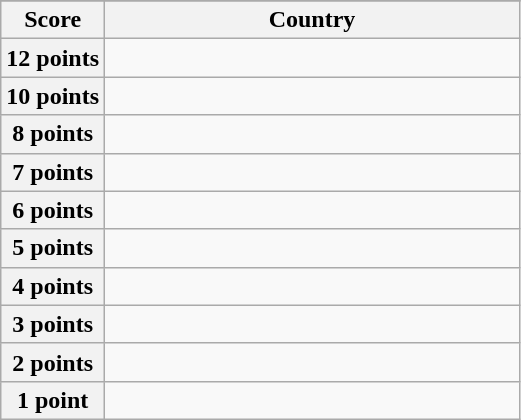<table class="wikitable">
<tr>
</tr>
<tr>
<th scope="col" width="20%">Score</th>
<th scope="col">Country</th>
</tr>
<tr>
<th scope="row">12 points</th>
<td></td>
</tr>
<tr>
<th scope="row">10 points</th>
<td></td>
</tr>
<tr>
<th scope="row">8 points</th>
<td></td>
</tr>
<tr>
<th scope="row">7 points</th>
<td></td>
</tr>
<tr>
<th scope="row">6 points</th>
<td></td>
</tr>
<tr>
<th scope="row">5 points</th>
<td></td>
</tr>
<tr>
<th scope="row">4 points</th>
<td></td>
</tr>
<tr>
<th scope="row">3 points</th>
<td></td>
</tr>
<tr>
<th scope="row">2 points</th>
<td></td>
</tr>
<tr>
<th scope="row">1 point</th>
<td></td>
</tr>
</table>
